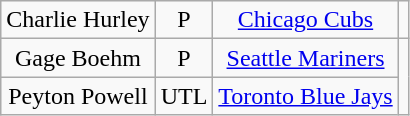<table class="wikitable">
<tr align="center">
<td>Charlie Hurley</td>
<td>P</td>
<td><a href='#'>Chicago Cubs</a></td>
<td></td>
</tr>
<tr align="center">
<td>Gage Boehm</td>
<td>P</td>
<td><a href='#'>Seattle Mariners</a></td>
<td rowspan="2"></td>
</tr>
<tr align="center">
<td>Peyton Powell</td>
<td>UTL</td>
<td><a href='#'>Toronto Blue Jays</a></td>
</tr>
</table>
